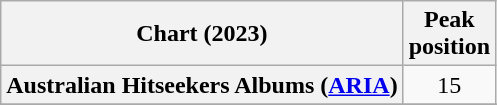<table class="wikitable sortable plainrowheaders" style="text-align:center;">
<tr>
<th scope="col">Chart (2023)</th>
<th scope="col">Peak<br>position</th>
</tr>
<tr>
<th scope="row">Australian Hitseekers Albums (<a href='#'>ARIA</a>)</th>
<td>15</td>
</tr>
<tr>
</tr>
<tr>
</tr>
<tr>
</tr>
</table>
